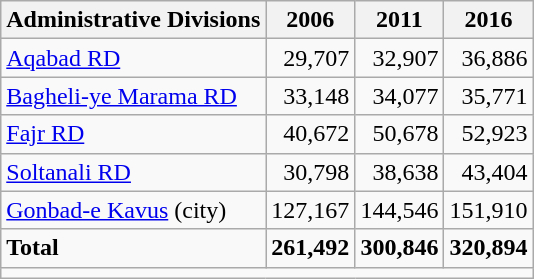<table class="wikitable">
<tr>
<th>Administrative Divisions</th>
<th>2006</th>
<th>2011</th>
<th>2016</th>
</tr>
<tr>
<td><a href='#'>Aqabad RD</a></td>
<td style="text-align: right;">29,707</td>
<td style="text-align: right;">32,907</td>
<td style="text-align: right;">36,886</td>
</tr>
<tr>
<td><a href='#'>Bagheli-ye Marama RD</a></td>
<td style="text-align: right;">33,148</td>
<td style="text-align: right;">34,077</td>
<td style="text-align: right;">35,771</td>
</tr>
<tr>
<td><a href='#'>Fajr RD</a></td>
<td style="text-align: right;">40,672</td>
<td style="text-align: right;">50,678</td>
<td style="text-align: right;">52,923</td>
</tr>
<tr>
<td><a href='#'>Soltanali RD</a></td>
<td style="text-align: right;">30,798</td>
<td style="text-align: right;">38,638</td>
<td style="text-align: right;">43,404</td>
</tr>
<tr>
<td><a href='#'>Gonbad-e Kavus</a> (city)</td>
<td style="text-align: right;">127,167</td>
<td style="text-align: right;">144,546</td>
<td style="text-align: right;">151,910</td>
</tr>
<tr>
<td><strong>Total</strong></td>
<td style="text-align: right;"><strong>261,492</strong></td>
<td style="text-align: right;"><strong>300,846</strong></td>
<td style="text-align: right;"><strong>320,894</strong></td>
</tr>
<tr>
<td colspan=4></td>
</tr>
</table>
